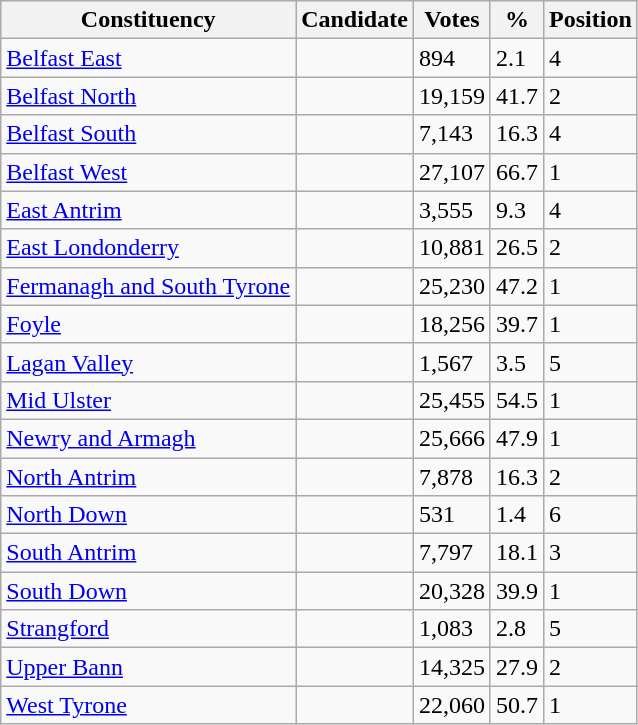<table class="wikitable sortable">
<tr>
<th>Constituency</th>
<th>Candidate</th>
<th>Votes</th>
<th>%</th>
<th>Position</th>
</tr>
<tr>
<td><a href='#'>Belfast East</a></td>
<td></td>
<td>894</td>
<td>2.1</td>
<td>4</td>
</tr>
<tr>
<td><a href='#'>Belfast North</a></td>
<td></td>
<td>19,159</td>
<td>41.7</td>
<td>2</td>
</tr>
<tr>
<td><a href='#'>Belfast South</a></td>
<td></td>
<td>7,143</td>
<td>16.3</td>
<td>4</td>
</tr>
<tr>
<td><a href='#'>Belfast West</a></td>
<td></td>
<td>27,107</td>
<td>66.7</td>
<td>1</td>
</tr>
<tr>
<td><a href='#'>East Antrim</a></td>
<td></td>
<td>3,555</td>
<td>9.3</td>
<td>4</td>
</tr>
<tr>
<td><a href='#'>East Londonderry</a></td>
<td></td>
<td>10,881</td>
<td>26.5</td>
<td>2</td>
</tr>
<tr>
<td><a href='#'>Fermanagh and South Tyrone</a></td>
<td></td>
<td>25,230</td>
<td>47.2</td>
<td>1</td>
</tr>
<tr>
<td><a href='#'>Foyle</a></td>
<td></td>
<td>18,256</td>
<td>39.7</td>
<td>1</td>
</tr>
<tr>
<td><a href='#'>Lagan Valley</a></td>
<td></td>
<td>1,567</td>
<td>3.5</td>
<td>5</td>
</tr>
<tr>
<td><a href='#'>Mid Ulster</a></td>
<td></td>
<td>25,455</td>
<td>54.5</td>
<td>1</td>
</tr>
<tr>
<td><a href='#'>Newry and Armagh</a></td>
<td></td>
<td>25,666</td>
<td>47.9</td>
<td>1</td>
</tr>
<tr>
<td><a href='#'>North Antrim</a></td>
<td></td>
<td>7,878</td>
<td>16.3</td>
<td>2</td>
</tr>
<tr>
<td><a href='#'>North Down</a></td>
<td></td>
<td>531</td>
<td>1.4</td>
<td>6</td>
</tr>
<tr>
<td><a href='#'>South Antrim</a></td>
<td></td>
<td>7,797</td>
<td>18.1</td>
<td>3</td>
</tr>
<tr>
<td><a href='#'>South Down</a></td>
<td></td>
<td>20,328</td>
<td>39.9</td>
<td>1</td>
</tr>
<tr>
<td><a href='#'>Strangford</a></td>
<td></td>
<td>1,083</td>
<td>2.8</td>
<td>5</td>
</tr>
<tr>
<td><a href='#'>Upper Bann</a></td>
<td></td>
<td>14,325</td>
<td>27.9</td>
<td>2</td>
</tr>
<tr>
<td><a href='#'>West Tyrone</a></td>
<td></td>
<td>22,060</td>
<td>50.7</td>
<td>1</td>
</tr>
</table>
